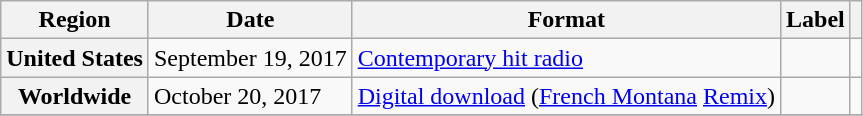<table class="wikitable sortable plainrowheaders">
<tr>
<th scope="col">Region</th>
<th scope="col">Date</th>
<th scope="col">Format</th>
<th scope="col">Label</th>
<th scope="col"></th>
</tr>
<tr>
<th scope="row">United States</th>
<td>September 19, 2017</td>
<td><a href='#'>Contemporary hit radio</a></td>
<td></td>
<td></td>
</tr>
<tr>
<th scope="row">Worldwide</th>
<td>October 20, 2017</td>
<td><a href='#'>Digital download</a> (<a href='#'>French Montana</a> <a href='#'>Remix</a>)</td>
<td></td>
<td></td>
</tr>
<tr>
</tr>
</table>
